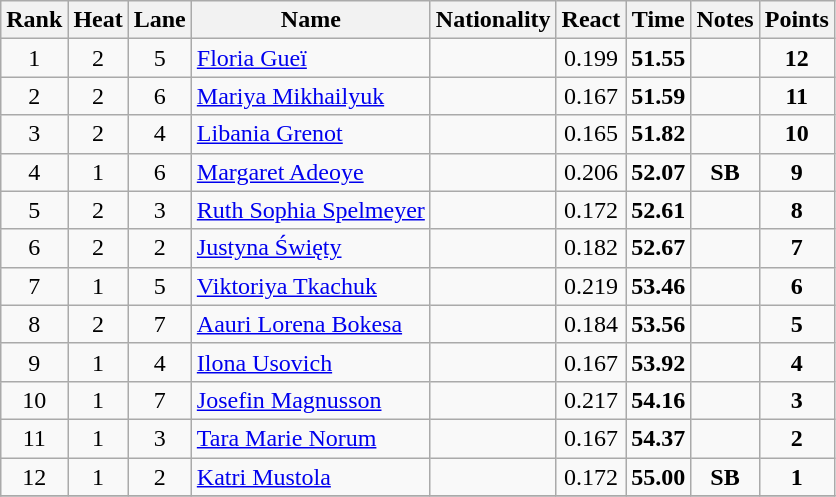<table class="wikitable sortable" style="text-align:center">
<tr>
<th>Rank</th>
<th>Heat</th>
<th>Lane</th>
<th>Name</th>
<th>Nationality</th>
<th>React</th>
<th>Time</th>
<th>Notes</th>
<th>Points</th>
</tr>
<tr>
<td>1</td>
<td>2</td>
<td>5</td>
<td align=left><a href='#'>Floria Gueï</a></td>
<td align=left></td>
<td>0.199</td>
<td><strong>51.55</strong></td>
<td></td>
<td><strong>12</strong></td>
</tr>
<tr>
<td>2</td>
<td>2</td>
<td>6</td>
<td align=left><a href='#'>Mariya Mikhailyuk</a></td>
<td align=left></td>
<td>0.167</td>
<td><strong>51.59</strong></td>
<td></td>
<td><strong>11</strong></td>
</tr>
<tr>
<td>3</td>
<td>2</td>
<td>4</td>
<td align=left><a href='#'>Libania Grenot</a></td>
<td align=left></td>
<td>0.165</td>
<td><strong>51.82</strong></td>
<td></td>
<td><strong>10</strong></td>
</tr>
<tr>
<td>4</td>
<td>1</td>
<td>6</td>
<td align=left><a href='#'>Margaret Adeoye</a></td>
<td align=left></td>
<td>0.206</td>
<td><strong>52.07</strong></td>
<td><strong>SB </strong></td>
<td><strong>9</strong></td>
</tr>
<tr>
<td>5</td>
<td>2</td>
<td>3</td>
<td align=left><a href='#'>Ruth Sophia Spelmeyer</a></td>
<td align=left></td>
<td>0.172</td>
<td><strong>52.61</strong></td>
<td></td>
<td><strong>8</strong></td>
</tr>
<tr>
<td>6</td>
<td>2</td>
<td>2</td>
<td align=left><a href='#'>Justyna Święty</a></td>
<td align=left></td>
<td>0.182</td>
<td><strong>52.67</strong></td>
<td></td>
<td><strong>7</strong></td>
</tr>
<tr>
<td>7</td>
<td>1</td>
<td>5</td>
<td align=left><a href='#'>Viktoriya Tkachuk</a></td>
<td align=left></td>
<td>0.219</td>
<td><strong>53.46</strong></td>
<td></td>
<td><strong>6</strong></td>
</tr>
<tr>
<td>8</td>
<td>2</td>
<td>7</td>
<td align=left><a href='#'>Aauri Lorena Bokesa</a></td>
<td align=left></td>
<td>0.184</td>
<td><strong>53.56</strong></td>
<td></td>
<td><strong>5</strong></td>
</tr>
<tr>
<td>9</td>
<td>1</td>
<td>4</td>
<td align=left><a href='#'>Ilona Usovich</a></td>
<td align=left></td>
<td>0.167</td>
<td><strong>53.92</strong></td>
<td></td>
<td><strong>4</strong></td>
</tr>
<tr>
<td>10</td>
<td>1</td>
<td>7</td>
<td align=left><a href='#'>Josefin Magnusson</a></td>
<td align=left></td>
<td>0.217</td>
<td><strong>54.16</strong></td>
<td></td>
<td><strong>3</strong></td>
</tr>
<tr>
<td>11</td>
<td>1</td>
<td>3</td>
<td align=left><a href='#'>Tara Marie Norum</a></td>
<td align=left></td>
<td>0.167</td>
<td><strong>54.37</strong></td>
<td></td>
<td><strong>2</strong></td>
</tr>
<tr>
<td>12</td>
<td>1</td>
<td>2</td>
<td align=left><a href='#'>Katri Mustola</a></td>
<td align=left></td>
<td>0.172</td>
<td><strong>55.00</strong></td>
<td><strong>SB </strong></td>
<td><strong>1</strong></td>
</tr>
<tr>
</tr>
</table>
